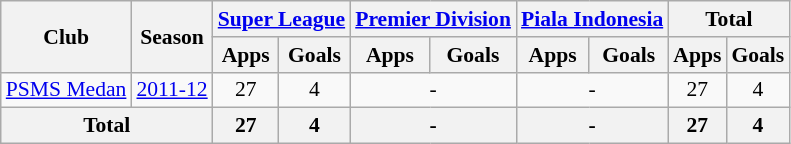<table class="wikitable" style="font-size:90%; text-align:center;">
<tr>
<th rowspan="2">Club</th>
<th rowspan="2">Season</th>
<th colspan="2"><a href='#'>Super League</a></th>
<th colspan="2"><a href='#'>Premier Division</a></th>
<th colspan="2"><a href='#'>Piala Indonesia</a></th>
<th colspan="2">Total</th>
</tr>
<tr>
<th>Apps</th>
<th>Goals</th>
<th>Apps</th>
<th>Goals</th>
<th>Apps</th>
<th>Goals</th>
<th>Apps</th>
<th>Goals</th>
</tr>
<tr>
<td rowspan="1"><a href='#'>PSMS Medan</a></td>
<td><a href='#'>2011-12</a></td>
<td>27</td>
<td>4</td>
<td colspan="2">-</td>
<td colspan="2">-</td>
<td>27</td>
<td>4</td>
</tr>
<tr>
<th colspan="2">Total</th>
<th>27</th>
<th>4</th>
<th colspan="2">-</th>
<th colspan="2">-</th>
<th>27</th>
<th>4</th>
</tr>
</table>
